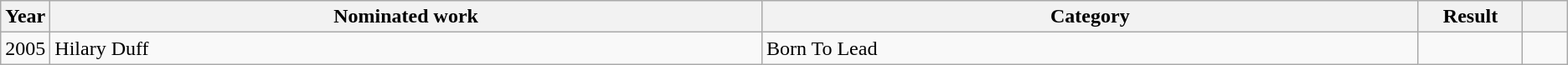<table class="wikitable sortable">
<tr>
<th scope="col" style="width:1em;">Year</th>
<th scope="col" style="width:39em;">Nominated work</th>
<th scope="col" style="width:36em;">Category</th>
<th scope="col" style="width:5em;">Result</th>
<th scope="col" style="width:2em;" class="unsortable"></th>
</tr>
<tr>
<td>2005</td>
<td>Hilary Duff</td>
<td Cosmo Girl Awards>Born To Lead</td>
<td></td>
<td style="text-align:center;"></td>
</tr>
</table>
